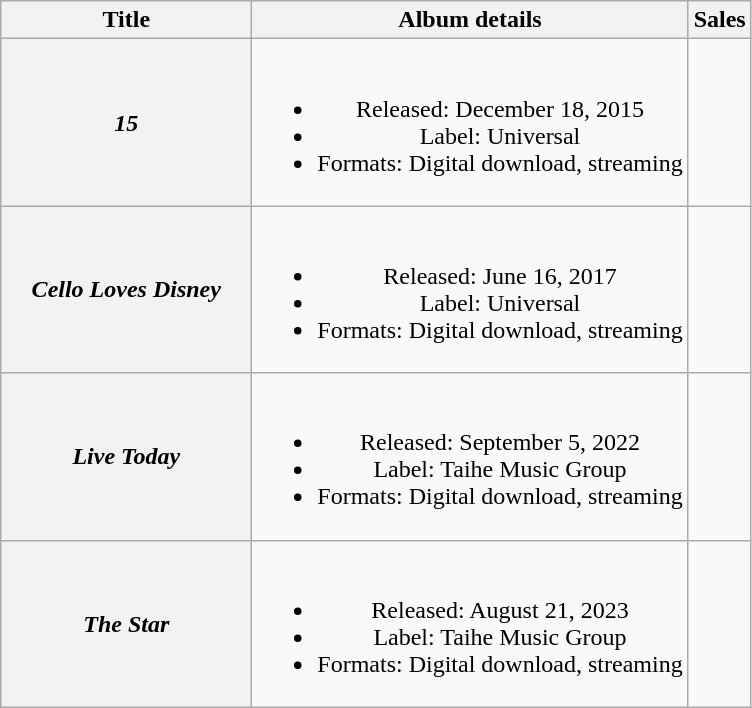<table class="wikitable plainrowheaders" style="text-align:center;">
<tr>
<th scope="col" style="width:10em;">Title</th>
<th scope="col">Album details</th>
<th scope="col">Sales</th>
</tr>
<tr>
<th scope="row"><em>15</em></th>
<td><br><ul><li>Released: December 18, 2015</li><li>Label: Universal</li><li>Formats: Digital download, streaming</li></ul></td>
<td></td>
</tr>
<tr>
<th scope="row"><em>Cello Loves Disney</em> </th>
<td><br><ul><li>Released: June 16, 2017</li><li>Label: Universal</li><li>Formats: Digital download, streaming</li></ul></td>
<td></td>
</tr>
<tr>
<th scope="row"><em>Live Today</em></th>
<td><br><ul><li>Released: September 5, 2022</li><li>Label: Taihe Music Group</li><li>Formats: Digital download, streaming</li></ul></td>
<td></td>
</tr>
<tr>
<th scope="row"><em>The Star </em></th>
<td><br><ul><li>Released: August 21, 2023</li><li>Label: Taihe Music Group</li><li>Formats: Digital download, streaming</li></ul></td>
<td></td>
</tr>
</table>
